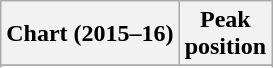<table class="wikitable sortable plainrowheaders" style="text-align:center;">
<tr>
<th>Chart (2015–16)</th>
<th>Peak <br> position</th>
</tr>
<tr>
</tr>
<tr>
</tr>
</table>
